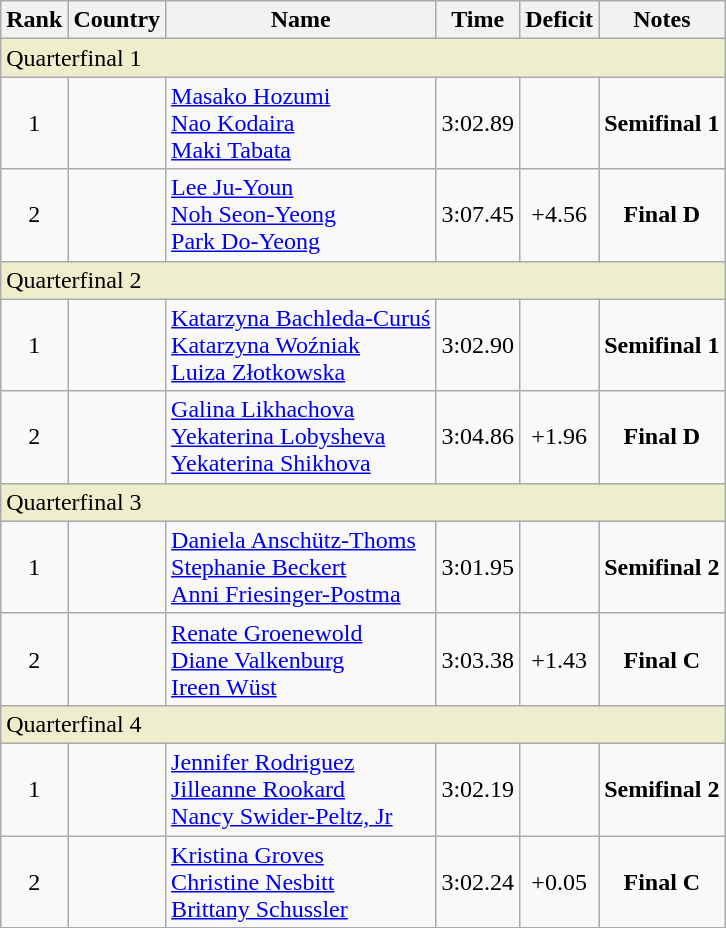<table class="wikitable" style="text-align:center;">
<tr>
<th>Rank</th>
<th>Country</th>
<th>Name</th>
<th>Time</th>
<th>Deficit</th>
<th>Notes</th>
</tr>
<tr>
<td colspan="6" align="left" style="background: #eeeecc">Quarterfinal 1</td>
</tr>
<tr>
<td>1</td>
<td align=left></td>
<td align=left><a href='#'>Masako Hozumi</a><br><a href='#'>Nao Kodaira</a><br><a href='#'>Maki Tabata</a></td>
<td>3:02.89</td>
<td></td>
<td><strong>Semifinal 1</strong></td>
</tr>
<tr>
<td>2</td>
<td align=left></td>
<td align=left><a href='#'>Lee Ju-Youn</a><br><a href='#'>Noh Seon-Yeong</a><br><a href='#'>Park Do-Yeong</a><br></td>
<td>3:07.45</td>
<td>+4.56</td>
<td><strong>Final D</strong></td>
</tr>
<tr>
<td colspan="6" align="left" style="background: #eeeecc">Quarterfinal 2</td>
</tr>
<tr>
<td>1</td>
<td align=left></td>
<td align=left><a href='#'>Katarzyna Bachleda-Curuś</a><br><a href='#'>Katarzyna Woźniak</a> <br><a href='#'>Luiza Złotkowska</a></td>
<td>3:02.90</td>
<td></td>
<td><strong>Semifinal 1</strong></td>
</tr>
<tr>
<td>2</td>
<td align=left></td>
<td align=left><a href='#'>Galina Likhachova</a><br><a href='#'>Yekaterina Lobysheva</a> <br><a href='#'>Yekaterina Shikhova</a></td>
<td>3:04.86</td>
<td>+1.96</td>
<td><strong>Final D</strong></td>
</tr>
<tr>
<td colspan="6" align="left" style="background: #eeeecc">Quarterfinal 3</td>
</tr>
<tr>
<td>1</td>
<td align=left></td>
<td align=left><a href='#'>Daniela Anschütz-Thoms</a><br><a href='#'>Stephanie Beckert</a><br><a href='#'>Anni Friesinger-Postma</a></td>
<td>3:01.95</td>
<td></td>
<td><strong>Semifinal 2</strong></td>
</tr>
<tr>
<td>2</td>
<td align=left></td>
<td align=left><a href='#'>Renate Groenewold</a><br><a href='#'>Diane Valkenburg</a> <br><a href='#'>Ireen Wüst</a></td>
<td>3:03.38</td>
<td>+1.43</td>
<td><strong>Final C</strong></td>
</tr>
<tr>
<td colspan="6" align="left" style="background: #eeeecc">Quarterfinal 4</td>
</tr>
<tr>
<td>1</td>
<td align=left></td>
<td align=left><a href='#'>Jennifer Rodriguez</a><br><a href='#'>Jilleanne Rookard</a><br><a href='#'>Nancy Swider-Peltz, Jr</a></td>
<td>3:02.19</td>
<td></td>
<td><strong>Semifinal 2</strong></td>
</tr>
<tr>
<td>2</td>
<td align=left></td>
<td align=left><a href='#'>Kristina Groves</a><br><a href='#'>Christine Nesbitt</a> <br><a href='#'>Brittany Schussler</a></td>
<td>3:02.24</td>
<td>+0.05</td>
<td><strong>Final C</strong></td>
</tr>
</table>
